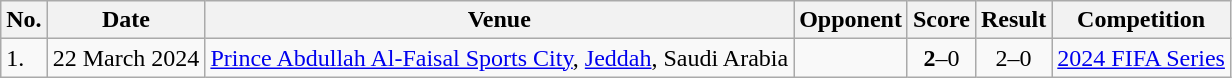<table class="wikitable" style="font-size:100%;">
<tr>
<th>No.</th>
<th>Date</th>
<th>Venue</th>
<th>Opponent</th>
<th>Score</th>
<th>Result</th>
<th>Competition</th>
</tr>
<tr>
<td>1.</td>
<td>22 March 2024</td>
<td><a href='#'>Prince Abdullah Al-Faisal Sports City</a>, <a href='#'>Jeddah</a>, Saudi Arabia</td>
<td></td>
<td align=center><strong>2</strong>–0</td>
<td align=center>2–0</td>
<td><a href='#'>2024 FIFA Series</a></td>
</tr>
</table>
